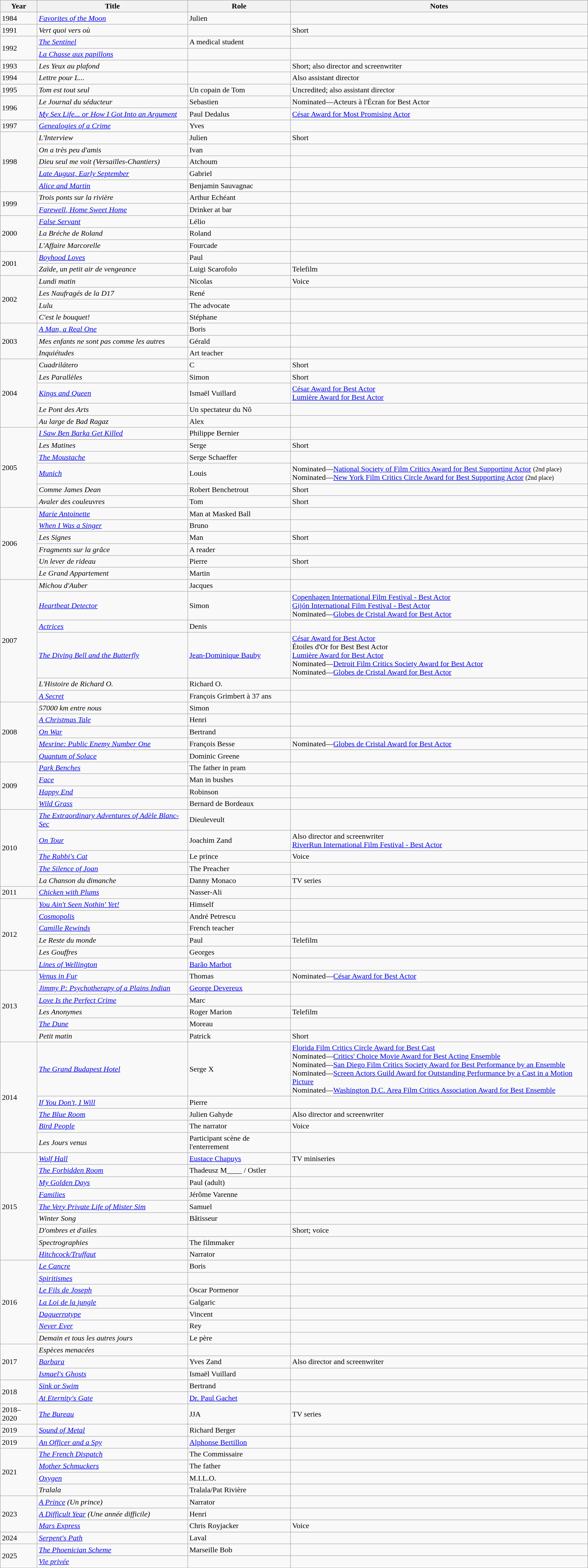<table class="wikitable sortable">
<tr>
<th>Year</th>
<th>Title</th>
<th>Role</th>
<th class="unsortable">Notes</th>
</tr>
<tr>
<td>1984</td>
<td><em><a href='#'>Favorites of the Moon</a></em></td>
<td>Julien</td>
<td></td>
</tr>
<tr>
<td>1991</td>
<td><em>Vert quoi vers où</em></td>
<td></td>
<td>Short</td>
</tr>
<tr>
<td rowspan="2">1992</td>
<td><em><a href='#'>The Sentinel</a></em></td>
<td>A medical student</td>
<td></td>
</tr>
<tr>
<td><em><a href='#'>La Chasse aux papillons</a></em></td>
<td></td>
<td></td>
</tr>
<tr>
<td>1993</td>
<td><em>Les Yeux au plafond</em></td>
<td></td>
<td>Short; also director and screenwriter</td>
</tr>
<tr>
<td>1994</td>
<td><em>Lettre pour L...</em></td>
<td></td>
<td>Also assistant director</td>
</tr>
<tr>
<td>1995</td>
<td><em>Tom est tout seul</em></td>
<td>Un copain de Tom</td>
<td>Uncredited; also assistant director</td>
</tr>
<tr>
<td rowspan="2">1996</td>
<td><em>Le Journal du séducteur</em></td>
<td>Sebastien</td>
<td>Nominated—Acteurs à l'Écran for Best Actor</td>
</tr>
<tr>
<td><em><a href='#'>My Sex Life... or How I Got Into an Argument</a></em></td>
<td>Paul Dedalus</td>
<td><a href='#'>César Award for Most Promising Actor</a></td>
</tr>
<tr>
<td>1997</td>
<td><em><a href='#'>Genealogies of a Crime</a></em></td>
<td>Yves</td>
<td></td>
</tr>
<tr>
<td rowspan="5">1998</td>
<td><em>L'Interview</em></td>
<td>Julien</td>
<td>Short</td>
</tr>
<tr>
<td><em>On a très peu d'amis</em></td>
<td>Ivan</td>
<td></td>
</tr>
<tr>
<td><em>Dieu seul me voit (Versailles-Chantiers)</em></td>
<td>Atchoum</td>
<td></td>
</tr>
<tr>
<td><em><a href='#'>Late August, Early September</a></em></td>
<td>Gabriel</td>
<td></td>
</tr>
<tr>
<td><em><a href='#'>Alice and Martin</a></em></td>
<td>Benjamin Sauvagnac</td>
<td></td>
</tr>
<tr>
<td rowspan="2">1999</td>
<td><em>Trois ponts sur la rivière</em></td>
<td>Arthur Echéant</td>
<td></td>
</tr>
<tr>
<td><em><a href='#'>Farewell, Home Sweet Home</a></em></td>
<td>Drinker at bar</td>
<td></td>
</tr>
<tr>
<td rowspan="3">2000</td>
<td><em><a href='#'>False Servant</a></em></td>
<td>Lélio</td>
<td></td>
</tr>
<tr>
<td><em>La Bréche de Roland</em></td>
<td>Roland</td>
<td></td>
</tr>
<tr>
<td><em>L'Affaire Marcorelle</em></td>
<td>Fourcade</td>
<td></td>
</tr>
<tr>
<td rowspan="2">2001</td>
<td><em><a href='#'>Boyhood Loves</a></em></td>
<td>Paul</td>
<td></td>
</tr>
<tr>
<td><em>Zaïde, un petit air de vengeance</em></td>
<td>Luigi Scarofolo</td>
<td>Telefilm</td>
</tr>
<tr>
<td rowspan="4">2002</td>
<td><em>Lundi matin</em></td>
<td>Nicolas</td>
<td>Voice</td>
</tr>
<tr>
<td><em>Les Naufragés de la D17</em></td>
<td>René</td>
<td></td>
</tr>
<tr>
<td><em>Lulu</em></td>
<td>The advocate</td>
<td></td>
</tr>
<tr>
<td><em>C'est le bouquet!</em></td>
<td>Stéphane</td>
<td></td>
</tr>
<tr>
<td rowspan="3">2003</td>
<td><em><a href='#'>A Man, a Real One</a></em></td>
<td>Boris</td>
<td></td>
</tr>
<tr>
<td><em>Mes enfants ne sont pas comme les autres</em></td>
<td>Gérald</td>
<td></td>
</tr>
<tr>
<td><em>Inquiétudes</em></td>
<td>Art teacher</td>
<td></td>
</tr>
<tr>
<td rowspan="5">2004</td>
<td><em>Cuadrilátero</em></td>
<td>C</td>
<td>Short</td>
</tr>
<tr>
<td><em>Les Parallèles</em></td>
<td>Simon</td>
<td>Short</td>
</tr>
<tr>
<td><em><a href='#'>Kings and Queen</a></em></td>
<td>Ismaël Vuillard</td>
<td><a href='#'>César Award for Best Actor</a><br><a href='#'>Lumière Award for Best Actor</a></td>
</tr>
<tr>
<td><em>Le Pont des Arts</em></td>
<td>Un spectateur du Nô</td>
<td></td>
</tr>
<tr>
<td><em>Au large de Bad Ragaz</em></td>
<td>Alex</td>
<td></td>
</tr>
<tr>
<td rowspan="6">2005</td>
<td><em><a href='#'>I Saw Ben Barka Get Killed</a></em></td>
<td>Philippe Bernier</td>
<td></td>
</tr>
<tr>
<td><em>Les Matines</em></td>
<td>Serge</td>
<td>Short</td>
</tr>
<tr>
<td><em><a href='#'>The Moustache</a></em></td>
<td>Serge Schaeffer</td>
<td></td>
</tr>
<tr>
<td><em><a href='#'>Munich</a></em></td>
<td>Louis</td>
<td>Nominated—<a href='#'>National Society of Film Critics Award for Best Supporting Actor</a> <small>(2nd place)</small><br>Nominated—<a href='#'>New York Film Critics Circle Award for Best Supporting Actor</a> <small>(2nd place)</small></td>
</tr>
<tr>
<td><em>Comme James Dean</em></td>
<td>Robert Benchetrout</td>
<td>Short</td>
</tr>
<tr>
<td><em>Avaler des couleuvres</em></td>
<td>Tom</td>
<td>Short</td>
</tr>
<tr>
<td rowspan="6">2006</td>
<td><em><a href='#'>Marie Antoinette</a></em></td>
<td>Man at Masked Ball</td>
<td></td>
</tr>
<tr>
<td><em><a href='#'>When I Was a Singer</a></em></td>
<td>Bruno</td>
<td></td>
</tr>
<tr>
<td><em>Les Signes</em></td>
<td>Man</td>
<td>Short</td>
</tr>
<tr>
<td><em>Fragments sur la grâce</em></td>
<td>A reader</td>
<td></td>
</tr>
<tr>
<td><em>Un lever de rideau</em></td>
<td>Pierre</td>
<td>Short</td>
</tr>
<tr>
<td><em>Le Grand Appartement</em></td>
<td>Martin</td>
<td></td>
</tr>
<tr>
<td rowspan="6">2007</td>
<td><em>Michou d'Auber</em></td>
<td>Jacques</td>
<td></td>
</tr>
<tr>
<td><em><a href='#'>Heartbeat Detector</a></em></td>
<td>Simon</td>
<td><a href='#'>Copenhagen International Film Festival - Best Actor</a><br><a href='#'>Gijón International Film Festival - Best Actor</a><br>Nominated—<a href='#'>Globes de Cristal Award for Best Actor</a></td>
</tr>
<tr>
<td><em><a href='#'>Actrices</a></em></td>
<td>Denis</td>
<td></td>
</tr>
<tr>
<td><em><a href='#'>The Diving Bell and the Butterfly</a></em></td>
<td><a href='#'>Jean-Dominique Bauby</a></td>
<td><a href='#'>César Award for Best Actor</a><br>Étoiles d'Or for Best Best Actor<br><a href='#'>Lumière Award for Best Actor</a><br>Nominated—<a href='#'>Detroit Film Critics Society Award for Best Actor</a><br>Nominated—<a href='#'>Globes de Cristal Award for Best Actor</a></td>
</tr>
<tr>
<td><em>L'Histoire de Richard O.</em></td>
<td>Richard O.</td>
<td></td>
</tr>
<tr>
<td><em><a href='#'>A Secret</a></em></td>
<td>François Grimbert à 37 ans</td>
<td></td>
</tr>
<tr>
<td rowspan="5">2008</td>
<td><em>57000 km entre nous</em></td>
<td>Simon</td>
<td></td>
</tr>
<tr>
<td><em><a href='#'>A Christmas Tale</a></em></td>
<td>Henri</td>
<td></td>
</tr>
<tr>
<td><em><a href='#'>On War</a></em></td>
<td>Bertrand</td>
<td></td>
</tr>
<tr>
<td><em><a href='#'>Mesrine: Public Enemy Number One</a></em></td>
<td>François Besse</td>
<td>Nominated—<a href='#'>Globes de Cristal Award for Best Actor</a></td>
</tr>
<tr>
<td><em><a href='#'>Quantum of Solace</a></em></td>
<td>Dominic Greene</td>
<td></td>
</tr>
<tr>
<td rowspan="4">2009</td>
<td><em><a href='#'>Park Benches</a></em></td>
<td>The father in pram</td>
<td></td>
</tr>
<tr>
<td><em><a href='#'>Face</a></em></td>
<td>Man in bushes</td>
<td></td>
</tr>
<tr>
<td><em><a href='#'>Happy End</a></em></td>
<td>Robinson</td>
<td></td>
</tr>
<tr>
<td><em><a href='#'>Wild Grass</a></em></td>
<td>Bernard de Bordeaux</td>
<td></td>
</tr>
<tr>
<td rowspan="5">2010</td>
<td><em><a href='#'>The Extraordinary Adventures of Adèle Blanc-Sec</a></em></td>
<td>Dieuleveult</td>
<td></td>
</tr>
<tr>
<td><em><a href='#'>On Tour</a></em></td>
<td>Joachim Zand</td>
<td>Also director and screenwriter<br><a href='#'>RiverRun International Film Festival - Best Actor</a></td>
</tr>
<tr>
<td><em><a href='#'>The Rabbi's Cat</a></em></td>
<td>Le prince</td>
<td>Voice</td>
</tr>
<tr>
<td><em><a href='#'>The Silence of Joan</a></em></td>
<td>The Preacher</td>
<td></td>
</tr>
<tr>
<td><em>La Chanson du dimanche</em></td>
<td>Danny Monaco</td>
<td>TV series</td>
</tr>
<tr>
<td rowspan="1">2011</td>
<td><em><a href='#'>Chicken with Plums</a></em></td>
<td>Nasser-Ali</td>
<td></td>
</tr>
<tr>
<td rowspan="6">2012</td>
<td><em><a href='#'>You Ain't Seen Nothin' Yet!</a></em></td>
<td>Himself</td>
<td></td>
</tr>
<tr>
<td><em><a href='#'>Cosmopolis</a></em></td>
<td>André Petrescu</td>
<td></td>
</tr>
<tr>
<td><em><a href='#'>Camille Rewinds</a></em></td>
<td>French teacher</td>
<td></td>
</tr>
<tr>
<td><em>Le Reste du monde</em></td>
<td>Paul</td>
<td>Telefilm</td>
</tr>
<tr>
<td><em>Les Gouffres</em></td>
<td>Georges</td>
<td></td>
</tr>
<tr>
<td><em><a href='#'>Lines of Wellington</a></em></td>
<td><a href='#'>Barão Marbot</a></td>
<td></td>
</tr>
<tr>
<td rowspan="6">2013</td>
<td><em><a href='#'>Venus in Fur</a></em></td>
<td>Thomas</td>
<td>Nominated—<a href='#'>César Award for Best Actor</a></td>
</tr>
<tr>
<td><em><a href='#'>Jimmy P: Psychotherapy of a Plains Indian</a></em></td>
<td><a href='#'>George Devereux</a></td>
<td></td>
</tr>
<tr>
<td><em><a href='#'>Love Is the Perfect Crime</a></em></td>
<td>Marc</td>
<td></td>
</tr>
<tr>
<td><em>Les Anonymes</em></td>
<td>Roger Marion</td>
<td>Telefilm</td>
</tr>
<tr>
<td><em><a href='#'>The Dune</a></em></td>
<td>Moreau</td>
<td></td>
</tr>
<tr>
<td><em>Petit matin</em></td>
<td>Patrick</td>
<td>Short</td>
</tr>
<tr>
<td rowspan="5">2014</td>
<td><em><a href='#'>The Grand Budapest Hotel</a></em></td>
<td>Serge X</td>
<td><a href='#'>Florida Film Critics Circle Award for Best Cast</a><br>Nominated—<a href='#'>Critics' Choice Movie Award for Best Acting Ensemble</a><br>Nominated—<a href='#'>San Diego Film Critics Society Award for Best Performance by an Ensemble</a><br>Nominated—<a href='#'>Screen Actors Guild Award for Outstanding Performance by a Cast in a Motion Picture</a><br>Nominated—<a href='#'>Washington D.C. Area Film Critics Association Award for Best Ensemble</a></td>
</tr>
<tr>
<td><em><a href='#'>If You Don't, I Will</a></em></td>
<td>Pierre</td>
<td></td>
</tr>
<tr>
<td><em><a href='#'>The Blue Room</a></em></td>
<td>Julien Gahyde</td>
<td>Also director and screenwriter</td>
</tr>
<tr>
<td><em><a href='#'>Bird People</a></em></td>
<td>The narrator</td>
<td>Voice</td>
</tr>
<tr>
<td><em>Les Jours venus</em></td>
<td>Participant scène de l'enterrement</td>
<td></td>
</tr>
<tr>
<td rowspan="9">2015</td>
<td><em><a href='#'>Wolf Hall</a></em></td>
<td><a href='#'>Eustace Chapuys</a></td>
<td>TV miniseries</td>
</tr>
<tr>
<td><em><a href='#'>The Forbidden Room</a></em></td>
<td>Thadeusz M____ / Ostler</td>
<td></td>
</tr>
<tr>
<td><em><a href='#'>My Golden Days</a></em></td>
<td>Paul (adult)</td>
<td></td>
</tr>
<tr>
<td><em><a href='#'>Families</a></em></td>
<td>Jérôme Varenne</td>
<td></td>
</tr>
<tr>
<td><em><a href='#'>The Very Private Life of Mister Sim</a></em></td>
<td>Samuel</td>
<td></td>
</tr>
<tr>
<td><em>Winter Song</em></td>
<td>Bâtisseur</td>
<td></td>
</tr>
<tr>
<td><em>D'ombres et d'ailes</em></td>
<td></td>
<td>Short; voice</td>
</tr>
<tr>
<td><em>Spectrographies</em></td>
<td>The filmmaker</td>
<td></td>
</tr>
<tr>
<td><em><a href='#'>Hitchcock/Truffaut</a></em></td>
<td>Narrator</td>
<td></td>
</tr>
<tr>
<td rowspan="7">2016</td>
<td><em><a href='#'>Le Cancre</a></em></td>
<td>Boris</td>
<td></td>
</tr>
<tr>
<td><em><a href='#'>Spiritismes</a></em></td>
<td></td>
<td></td>
</tr>
<tr>
<td><em><a href='#'>Le Fils de Joseph</a></em></td>
<td>Oscar Pormenor</td>
<td></td>
</tr>
<tr>
<td><em><a href='#'>La Loi de la jungle</a></em></td>
<td>Galgaric</td>
<td></td>
</tr>
<tr>
<td><em><a href='#'>Daguerrotype</a></em></td>
<td>Vincent</td>
<td></td>
</tr>
<tr>
<td><em><a href='#'>Never Ever</a></em></td>
<td>Rey</td>
<td></td>
</tr>
<tr>
<td><em>Demain et tous les autres jours</em></td>
<td>Le père</td>
<td></td>
</tr>
<tr>
<td rowspan="3">2017</td>
<td><em>Espèces menacées</em></td>
<td></td>
<td></td>
</tr>
<tr>
<td><em><a href='#'>Barbara</a></em></td>
<td>Yves Zand</td>
<td>Also director and screenwriter</td>
</tr>
<tr>
<td><em><a href='#'>Ismael's Ghosts</a></em></td>
<td>Ismaël Vuillard</td>
<td></td>
</tr>
<tr>
<td rowspan="2">2018</td>
<td><em><a href='#'>Sink or Swim</a></em></td>
<td>Bertrand</td>
<td></td>
</tr>
<tr>
<td><em><a href='#'>At Eternity's Gate</a></em></td>
<td><a href='#'>Dr. Paul Gachet</a></td>
<td></td>
</tr>
<tr>
<td>2018–2020</td>
<td><em><a href='#'>The Bureau</a></em></td>
<td>JJA</td>
<td>TV series</td>
</tr>
<tr>
<td>2019</td>
<td><em><a href='#'>Sound of Metal</a></em></td>
<td>Richard Berger</td>
<td></td>
</tr>
<tr>
<td>2019</td>
<td><em><a href='#'>An Officer and a Spy</a></em></td>
<td><a href='#'>Alphonse Bertillon</a></td>
<td></td>
</tr>
<tr>
<td rowspan="4">2021</td>
<td><em><a href='#'>The French Dispatch</a></em></td>
<td>The Commissaire</td>
<td></td>
</tr>
<tr>
<td><em><a href='#'>Mother Schmuckers</a></em></td>
<td>The father</td>
<td></td>
</tr>
<tr>
<td><em><a href='#'>Oxygen</a></em></td>
<td>M.I.L.O.</td>
<td></td>
</tr>
<tr>
<td><em>Tralala</em></td>
<td>Tralala/Pat Rivière</td>
<td></td>
</tr>
<tr>
<td rowspan=3>2023</td>
<td><em><a href='#'>A Prince</a> (Un prince)</em></td>
<td>Narrator</td>
<td></td>
</tr>
<tr>
<td><em><a href='#'>A Difficult Year</a> (Une année difficile)</em></td>
<td>Henri</td>
<td></td>
</tr>
<tr>
<td><em><a href='#'>Mars Express</a></em></td>
<td>Chris Royjacker</td>
<td>Voice</td>
</tr>
<tr>
<td>2024</td>
<td><em><a href='#'>Serpent's Path</a></em></td>
<td>Laval</td>
<td></td>
</tr>
<tr>
<td rowspan="2">2025</td>
<td><em><a href='#'>The Phoenician Scheme</a></em></td>
<td>Marseille Bob</td>
<td></td>
</tr>
<tr>
<td><em><a href='#'>Vie privée</a></em></td>
<td></td>
<td></td>
</tr>
</table>
